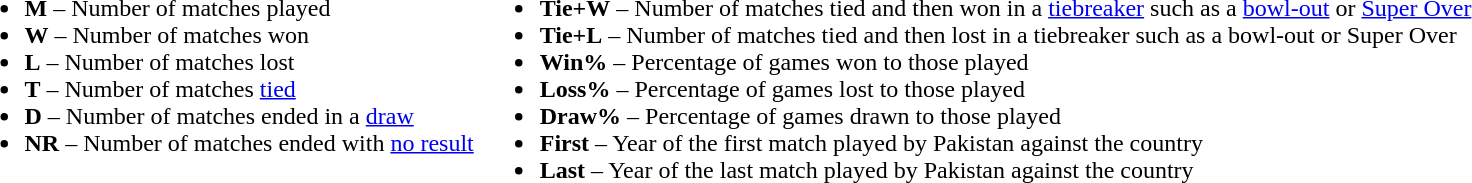<table>
<tr>
<td valign="top"><br><ul><li><strong>M</strong> – Number of matches played</li><li><strong>W</strong> – Number of matches won</li><li><strong>L</strong> – Number of matches lost</li><li><strong>T</strong> – Number of matches <a href='#'>tied</a></li><li><strong>D</strong> – Number of matches ended in a <a href='#'>draw</a></li><li><strong>NR</strong> – Number of matches ended with <a href='#'>no result</a></li></ul></td>
<td valign="top"><br><ul><li><strong>Tie+W</strong> – Number of matches tied and then won in a <a href='#'>tiebreaker</a> such as a <a href='#'>bowl-out</a> or <a href='#'>Super Over</a></li><li><strong>Tie+L</strong> – Number of matches tied and then lost in a tiebreaker such as a bowl-out or Super Over</li><li><strong>Win%</strong> – Percentage of games won to those played</li><li><strong>Loss%</strong> – Percentage of games lost to those played</li><li><strong>Draw%</strong> – Percentage of games drawn to those played</li><li><strong>First</strong> – Year of the first match played by Pakistan against the country</li><li><strong>Last</strong> – Year of the last match played by Pakistan against the country</li></ul></td>
</tr>
</table>
